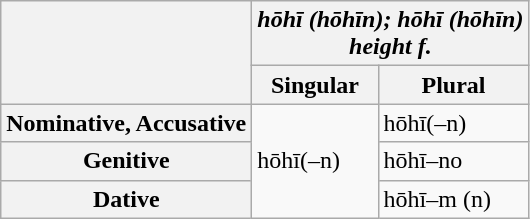<table class="wikitable">
<tr>
<th rowspan="2"></th>
<th colspan="2"><strong><em>hōhī (hōhīn); hōhī (hōhīn)<em><br> height f.<strong></th>
</tr>
<tr>
<th></strong>Singular<strong></th>
<th></strong>Plural<strong></th>
</tr>
<tr>
<th></strong>Nominative, Accusative<strong></th>
<td rowspan="3">hōhī</strong>(–n)<strong></td>
<td>hōhī</strong>(–n)<strong></td>
</tr>
<tr>
<th></strong>Genitive<strong></th>
<td>hōhī</strong>–no<strong></td>
</tr>
<tr>
<th></strong>Dative<strong></th>
<td>hōhī</strong>–m (n)<strong></td>
</tr>
</table>
